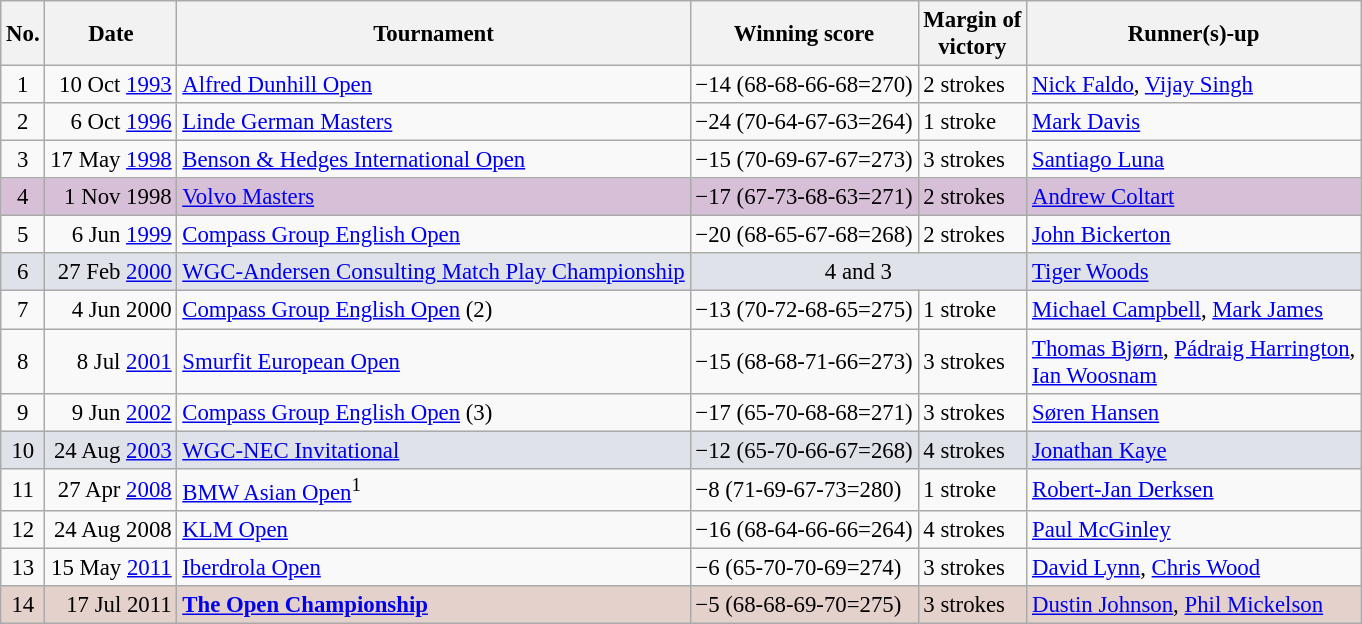<table class="wikitable" style="font-size:95%;">
<tr>
<th>No.</th>
<th>Date</th>
<th>Tournament</th>
<th>Winning score</th>
<th>Margin of<br>victory</th>
<th>Runner(s)-up</th>
</tr>
<tr>
<td align=center>1</td>
<td align=right>10 Oct <a href='#'>1993</a></td>
<td><a href='#'>Alfred Dunhill Open</a></td>
<td>−14 (68-68-66-68=270)</td>
<td>2 strokes</td>
<td> <a href='#'>Nick Faldo</a>,  <a href='#'>Vijay Singh</a></td>
</tr>
<tr>
<td align=center>2</td>
<td align=right>6 Oct <a href='#'>1996</a></td>
<td><a href='#'>Linde German Masters</a></td>
<td>−24 (70-64-67-63=264)</td>
<td>1 stroke</td>
<td> <a href='#'>Mark Davis</a></td>
</tr>
<tr>
<td align=center>3</td>
<td align=right>17 May <a href='#'>1998</a></td>
<td><a href='#'>Benson & Hedges International Open</a></td>
<td>−15 (70-69-67-67=273)</td>
<td>3 strokes</td>
<td> <a href='#'>Santiago Luna</a></td>
</tr>
<tr style="background:thistle">
<td align=center>4</td>
<td align=right>1 Nov 1998</td>
<td><a href='#'>Volvo Masters</a></td>
<td>−17 (67-73-68-63=271)</td>
<td>2 strokes</td>
<td> <a href='#'>Andrew Coltart</a></td>
</tr>
<tr>
<td align=center>5</td>
<td align=right>6 Jun <a href='#'>1999</a></td>
<td><a href='#'>Compass Group English Open</a></td>
<td>−20 (68-65-67-68=268)</td>
<td>2 strokes</td>
<td> <a href='#'>John Bickerton</a></td>
</tr>
<tr style="background:#dfe2e9;">
<td align=center>6</td>
<td align=right>27 Feb <a href='#'>2000</a></td>
<td><a href='#'>WGC-Andersen Consulting Match Play Championship</a></td>
<td colspan=2 align=center>4 and 3</td>
<td> <a href='#'>Tiger Woods</a></td>
</tr>
<tr>
<td align=center>7</td>
<td align=right>4 Jun 2000</td>
<td><a href='#'>Compass Group English Open</a> (2)</td>
<td>−13 (70-72-68-65=275)</td>
<td>1 stroke</td>
<td> <a href='#'>Michael Campbell</a>,  <a href='#'>Mark James</a></td>
</tr>
<tr>
<td align=center>8</td>
<td align=right>8 Jul <a href='#'>2001</a></td>
<td><a href='#'>Smurfit European Open</a></td>
<td>−15 (68-68-71-66=273)</td>
<td>3 strokes</td>
<td> <a href='#'>Thomas Bjørn</a>,  <a href='#'>Pádraig Harrington</a>,<br> <a href='#'>Ian Woosnam</a></td>
</tr>
<tr>
<td align=center>9</td>
<td align=right>9 Jun <a href='#'>2002</a></td>
<td><a href='#'>Compass Group English Open</a> (3)</td>
<td>−17 (65-70-68-68=271)</td>
<td>3 strokes</td>
<td> <a href='#'>Søren Hansen</a></td>
</tr>
<tr style="background:#dfe2e9;">
<td align=center>10</td>
<td align=right>24 Aug <a href='#'>2003</a></td>
<td><a href='#'>WGC-NEC Invitational</a></td>
<td>−12 (65-70-66-67=268)</td>
<td>4 strokes</td>
<td> <a href='#'>Jonathan Kaye</a></td>
</tr>
<tr>
<td align=center>11</td>
<td align=right>27 Apr <a href='#'>2008</a></td>
<td><a href='#'>BMW Asian Open</a><sup>1</sup></td>
<td>−8 (71-69-67-73=280)</td>
<td>1 stroke</td>
<td> <a href='#'>Robert-Jan Derksen</a></td>
</tr>
<tr>
<td align=center>12</td>
<td align=right>24 Aug 2008</td>
<td><a href='#'>KLM Open</a></td>
<td>−16 (68-64-66-66=264)</td>
<td>4 strokes</td>
<td> <a href='#'>Paul McGinley</a></td>
</tr>
<tr>
<td align=center>13</td>
<td align=right>15 May <a href='#'>2011</a></td>
<td><a href='#'>Iberdrola Open</a></td>
<td>−6 (65-70-70-69=274)</td>
<td>3 strokes</td>
<td> <a href='#'>David Lynn</a>,  <a href='#'>Chris Wood</a></td>
</tr>
<tr style="background:#e5d1cb;">
<td align=center>14</td>
<td align=right>17 Jul 2011</td>
<td><strong><a href='#'>The Open Championship</a></strong></td>
<td>−5 (68-68-69-70=275)</td>
<td>3 strokes</td>
<td> <a href='#'>Dustin Johnson</a>,  <a href='#'>Phil Mickelson</a></td>
</tr>
</table>
